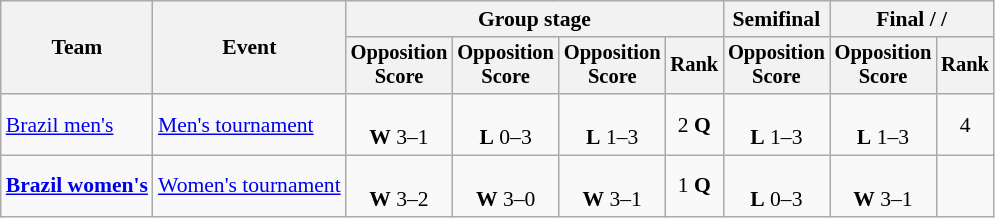<table class="wikitable" style="text-align:center; font-size:90%">
<tr>
<th rowspan=2>Team</th>
<th rowspan=2>Event</th>
<th colspan=4>Group stage</th>
<th>Semifinal</th>
<th colspan=2>Final /  / </th>
</tr>
<tr style="font-size:95%">
<th>Opposition<br>Score</th>
<th>Opposition<br>Score</th>
<th>Opposition<br>Score</th>
<th>Rank</th>
<th>Opposition<br>Score</th>
<th>Opposition<br>Score</th>
<th>Rank</th>
</tr>
<tr>
<td align=left><a href='#'>Brazil men's</a></td>
<td align=left><a href='#'>Men's tournament</a></td>
<td><br><strong>W</strong> 3–1</td>
<td><br><strong>L</strong> 0–3</td>
<td><br><strong>L</strong> 1–3</td>
<td>2 <strong>Q</strong></td>
<td><br><strong>L</strong> 1–3</td>
<td><br><strong>L</strong> 1–3</td>
<td>4</td>
</tr>
<tr>
<td align=left><strong><a href='#'>Brazil women's</a></strong></td>
<td align=left><a href='#'>Women's tournament</a></td>
<td><br><strong>W</strong> 3–2</td>
<td><br><strong>W</strong> 3–0</td>
<td><br><strong>W</strong> 3–1</td>
<td>1 <strong>Q</strong></td>
<td><br><strong>L</strong> 0–3</td>
<td><br><strong>W</strong> 3–1</td>
<td></td>
</tr>
</table>
